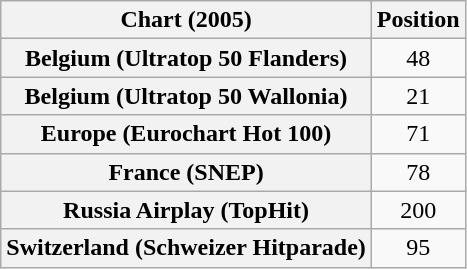<table class="wikitable sortable plainrowheaders" style="text-align:center">
<tr>
<th>Chart (2005)</th>
<th>Position</th>
</tr>
<tr>
<th scope="row">Belgium (Ultratop 50 Flanders)</th>
<td>48</td>
</tr>
<tr>
<th scope="row">Belgium (Ultratop 50 Wallonia)</th>
<td>21</td>
</tr>
<tr>
<th scope="row">Europe (Eurochart Hot 100)</th>
<td>71</td>
</tr>
<tr>
<th scope="row">France (SNEP)</th>
<td>78</td>
</tr>
<tr>
<th scope="row">Russia Airplay (TopHit)</th>
<td>200</td>
</tr>
<tr>
<th scope="row">Switzerland (Schweizer Hitparade)</th>
<td>95</td>
</tr>
</table>
